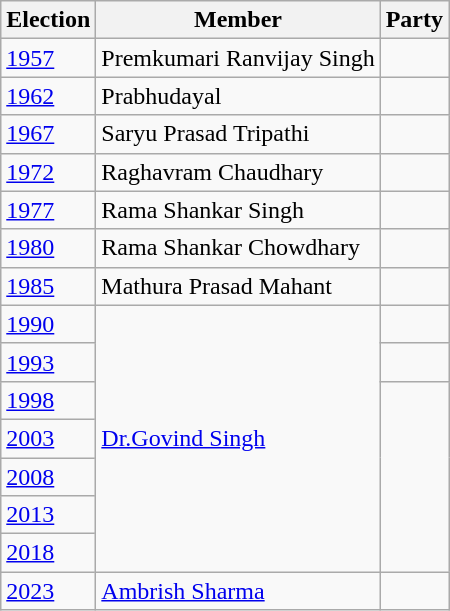<table class="wikitable sortable">
<tr>
<th>Election</th>
<th>Member</th>
<th colspan=2>Party</th>
</tr>
<tr>
<td><a href='#'>1957</a></td>
<td>Premkumari Ranvijay Singh</td>
<td></td>
</tr>
<tr>
<td><a href='#'>1962</a></td>
<td>Prabhudayal</td>
<td></td>
</tr>
<tr>
<td><a href='#'>1967</a></td>
<td>Saryu Prasad Tripathi</td>
<td></td>
</tr>
<tr>
<td><a href='#'>1972</a></td>
<td>Raghavram Chaudhary</td>
<td></td>
</tr>
<tr>
<td><a href='#'>1977</a></td>
<td>Rama Shankar Singh</td>
<td></td>
</tr>
<tr>
<td><a href='#'>1980</a></td>
<td>Rama Shankar Chowdhary</td>
<td></td>
</tr>
<tr>
<td><a href='#'>1985</a></td>
<td>Mathura Prasad Mahant</td>
<td></td>
</tr>
<tr>
<td><a href='#'>1990</a></td>
<td rowspan="7"><a href='#'>Dr.Govind Singh</a></td>
<td></td>
</tr>
<tr>
<td><a href='#'>1993</a></td>
<td></td>
</tr>
<tr>
<td><a href='#'>1998</a></td>
</tr>
<tr>
<td><a href='#'>2003</a></td>
</tr>
<tr>
<td><a href='#'>2008</a></td>
</tr>
<tr>
<td><a href='#'>2013</a></td>
</tr>
<tr>
<td><a href='#'>2018</a></td>
</tr>
<tr>
<td><a href='#'>2023</a></td>
<td><a href='#'>Ambrish Sharma</a></td>
<td></td>
</tr>
</table>
